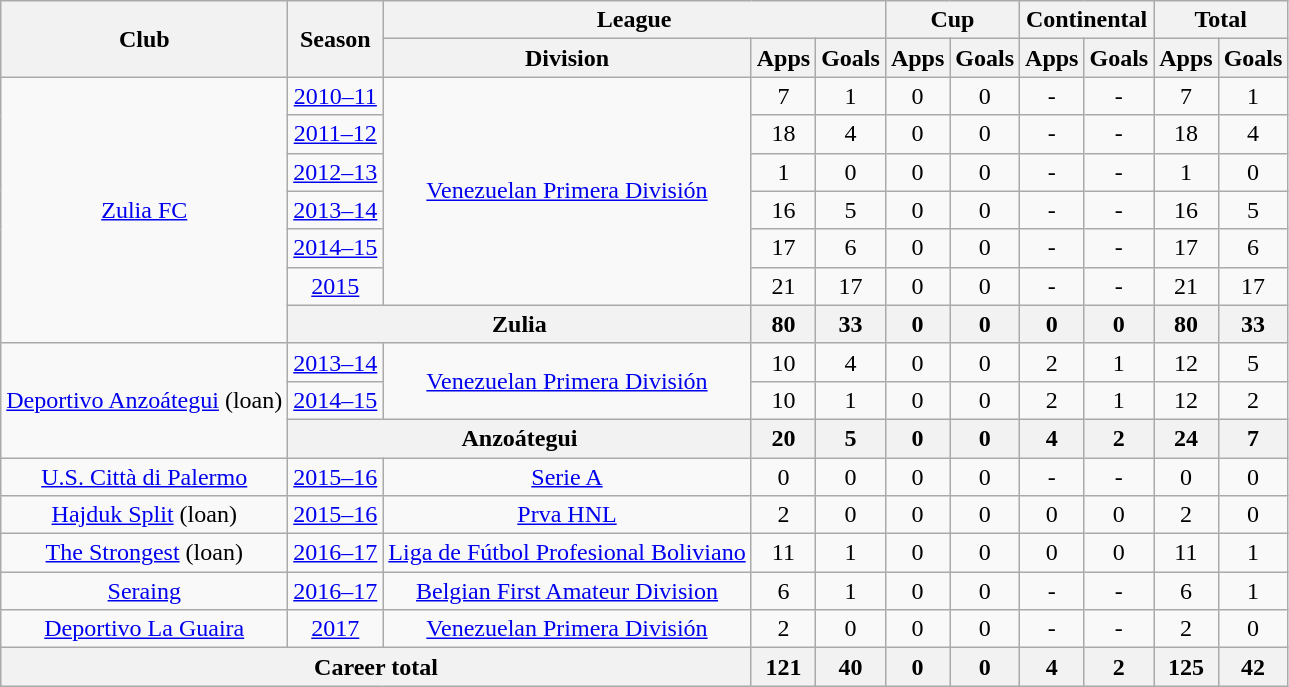<table class="wikitable" style="text-align: center">
<tr>
<th rowspan="2">Club</th>
<th rowspan="2">Season</th>
<th colspan="3">League</th>
<th colspan="2">Cup</th>
<th colspan="2">Continental</th>
<th colspan="2">Total</th>
</tr>
<tr>
<th>Division</th>
<th>Apps</th>
<th>Goals</th>
<th>Apps</th>
<th>Goals</th>
<th>Apps</th>
<th>Goals</th>
<th>Apps</th>
<th>Goals</th>
</tr>
<tr>
<td rowspan="7"><a href='#'>Zulia FC</a></td>
<td><a href='#'>2010–11</a></td>
<td rowspan="6"><a href='#'>Venezuelan Primera División</a></td>
<td>7</td>
<td>1</td>
<td>0</td>
<td>0</td>
<td>-</td>
<td>-</td>
<td>7</td>
<td>1</td>
</tr>
<tr>
<td><a href='#'>2011–12</a></td>
<td>18</td>
<td>4</td>
<td>0</td>
<td>0</td>
<td>-</td>
<td>-</td>
<td>18</td>
<td>4</td>
</tr>
<tr>
<td><a href='#'>2012–13</a></td>
<td>1</td>
<td>0</td>
<td>0</td>
<td>0</td>
<td>-</td>
<td>-</td>
<td>1</td>
<td>0</td>
</tr>
<tr>
<td><a href='#'>2013–14</a></td>
<td>16</td>
<td>5</td>
<td>0</td>
<td>0</td>
<td>-</td>
<td>-</td>
<td>16</td>
<td>5</td>
</tr>
<tr>
<td><a href='#'>2014–15</a></td>
<td>17</td>
<td>6</td>
<td>0</td>
<td>0</td>
<td>-</td>
<td>-</td>
<td>17</td>
<td>6</td>
</tr>
<tr>
<td><a href='#'>2015</a></td>
<td>21</td>
<td>17</td>
<td>0</td>
<td>0</td>
<td>-</td>
<td>-</td>
<td>21</td>
<td>17</td>
</tr>
<tr>
<th colspan="2">Zulia</th>
<th>80</th>
<th>33</th>
<th>0</th>
<th>0</th>
<th>0</th>
<th>0</th>
<th>80</th>
<th>33</th>
</tr>
<tr>
<td rowspan="3"><a href='#'>Deportivo Anzoátegui</a> (loan)</td>
<td><a href='#'>2013–14</a></td>
<td rowspan="2"><a href='#'>Venezuelan Primera División</a></td>
<td>10</td>
<td>4</td>
<td>0</td>
<td>0</td>
<td>2</td>
<td>1</td>
<td>12</td>
<td>5</td>
</tr>
<tr>
<td><a href='#'>2014–15</a></td>
<td>10</td>
<td>1</td>
<td>0</td>
<td>0</td>
<td>2</td>
<td>1</td>
<td>12</td>
<td>2</td>
</tr>
<tr>
<th colspan="2">Anzoátegui</th>
<th>20</th>
<th>5</th>
<th>0</th>
<th>0</th>
<th>4</th>
<th>2</th>
<th>24</th>
<th>7</th>
</tr>
<tr>
<td><a href='#'>U.S. Città di Palermo</a></td>
<td><a href='#'>2015–16</a></td>
<td><a href='#'>Serie A</a></td>
<td>0</td>
<td>0</td>
<td>0</td>
<td>0</td>
<td>-</td>
<td>-</td>
<td>0</td>
<td>0</td>
</tr>
<tr>
<td><a href='#'>Hajduk Split</a> (loan)</td>
<td><a href='#'>2015–16</a></td>
<td><a href='#'>Prva HNL</a></td>
<td>2</td>
<td>0</td>
<td>0</td>
<td>0</td>
<td>0</td>
<td>0</td>
<td>2</td>
<td>0</td>
</tr>
<tr>
<td><a href='#'>The Strongest</a> (loan)</td>
<td><a href='#'>2016–17</a></td>
<td><a href='#'>Liga de Fútbol Profesional Boliviano</a></td>
<td>11</td>
<td>1</td>
<td>0</td>
<td>0</td>
<td>0</td>
<td>0</td>
<td>11</td>
<td>1</td>
</tr>
<tr>
<td><a href='#'>Seraing</a></td>
<td><a href='#'>2016–17</a></td>
<td><a href='#'>Belgian First Amateur Division</a></td>
<td>6</td>
<td>1</td>
<td>0</td>
<td>0</td>
<td>-</td>
<td>-</td>
<td>6</td>
<td>1</td>
</tr>
<tr>
<td><a href='#'>Deportivo La Guaira</a></td>
<td><a href='#'>2017</a></td>
<td><a href='#'>Venezuelan Primera División</a></td>
<td>2</td>
<td>0</td>
<td>0</td>
<td>0</td>
<td>-</td>
<td>-</td>
<td>2</td>
<td>0</td>
</tr>
<tr>
<th colspan="3">Career total</th>
<th>121</th>
<th>40</th>
<th>0</th>
<th>0</th>
<th>4</th>
<th>2</th>
<th>125</th>
<th>42</th>
</tr>
</table>
